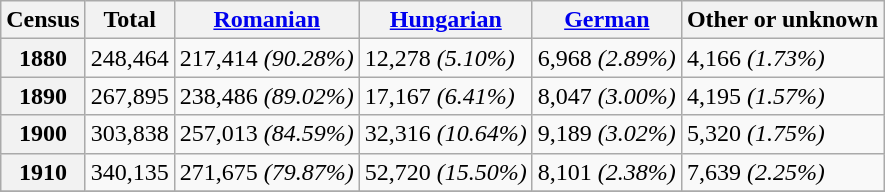<table class="wikitable">
<tr>
<th>Census</th>
<th>Total</th>
<th><a href='#'>Romanian</a></th>
<th><a href='#'>Hungarian</a></th>
<th><a href='#'>German</a></th>
<th>Other or unknown</th>
</tr>
<tr>
<th>1880</th>
<td>248,464</td>
<td>217,414 <em>(90.28%)</em></td>
<td>12,278 <em>(5.10%)</em></td>
<td>6,968 <em>(2.89%)</em></td>
<td>4,166 <em>(1.73%)</em></td>
</tr>
<tr>
<th>1890</th>
<td>267,895</td>
<td>238,486 <em>(89.02%)</em></td>
<td>17,167 <em>(6.41%)</em></td>
<td>8,047 <em>(3.00%)</em></td>
<td>4,195 <em>(1.57%)</em></td>
</tr>
<tr>
<th>1900</th>
<td>303,838</td>
<td>257,013 <em>(84.59%)</em></td>
<td>32,316 <em>(10.64%)</em></td>
<td>9,189 <em>(3.02%)</em></td>
<td>5,320 <em>(1.75%)</em></td>
</tr>
<tr>
<th>1910</th>
<td>340,135</td>
<td>271,675 <em>(79.87%)</em></td>
<td>52,720 <em>(15.50%)</em></td>
<td>8,101 <em>(2.38%)</em></td>
<td>7,639 <em>(2.25%)</em></td>
</tr>
<tr>
</tr>
</table>
